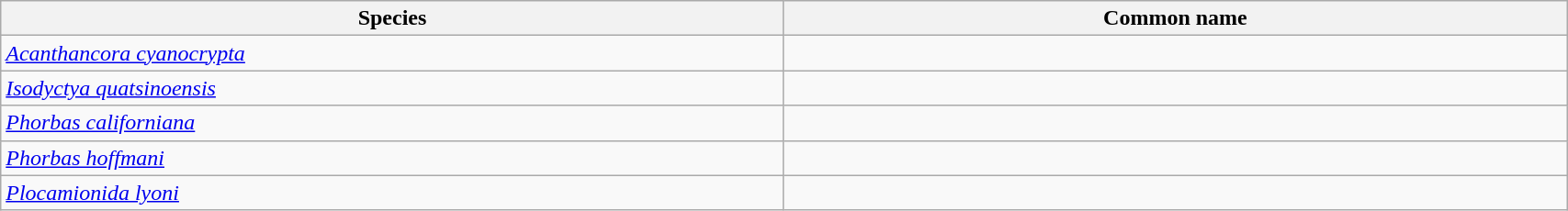<table width=90% class="wikitable">
<tr>
<th width=25%>Species</th>
<th width=25%>Common name</th>
</tr>
<tr>
<td><em><a href='#'>Acanthancora cyanocrypta</a></em></td>
<td></td>
</tr>
<tr>
<td><em><a href='#'>Isodyctya quatsinoensis</a></em></td>
<td></td>
</tr>
<tr>
<td><em><a href='#'>Phorbas californiana</a></em></td>
<td></td>
</tr>
<tr>
<td><em><a href='#'>Phorbas hoffmani</a></em></td>
<td></td>
</tr>
<tr>
<td><em><a href='#'>Plocamionida lyoni</a></em></td>
<td></td>
</tr>
</table>
